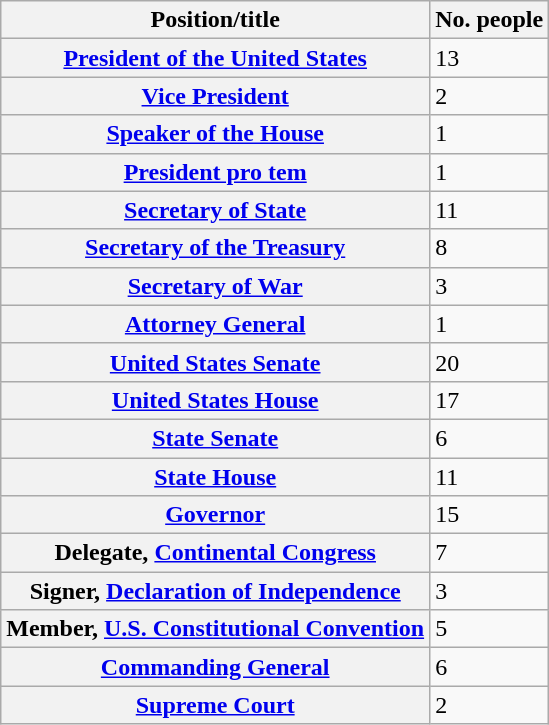<table class="wikitable sortable">
<tr>
<th scope="col">Position/title</th>
<th scope="col">No. people</th>
</tr>
<tr>
<th scope="row"><a href='#'>President of the United States</a></th>
<td>13</td>
</tr>
<tr>
<th scope="row"><a href='#'>Vice President</a></th>
<td>2</td>
</tr>
<tr>
<th scope="row"><a href='#'>Speaker of the House</a></th>
<td>1</td>
</tr>
<tr>
<th scope="row"><a href='#'>President pro tem</a></th>
<td>1</td>
</tr>
<tr>
<th scope="row"><a href='#'>Secretary of State</a></th>
<td>11</td>
</tr>
<tr>
<th scope="row"><a href='#'>Secretary of the Treasury</a></th>
<td>8</td>
</tr>
<tr>
<th scope="row"><a href='#'>Secretary of War</a></th>
<td>3</td>
</tr>
<tr>
<th scope="row"><a href='#'>Attorney General</a></th>
<td>1</td>
</tr>
<tr>
<th scope="row"><a href='#'>United States Senate</a></th>
<td>20</td>
</tr>
<tr>
<th scope="row"><a href='#'>United States House</a></th>
<td>17</td>
</tr>
<tr>
<th scope="row"><a href='#'>State Senate</a></th>
<td>6</td>
</tr>
<tr>
<th scope="row"><a href='#'>State House</a></th>
<td>11</td>
</tr>
<tr>
<th scope="row"><a href='#'>Governor</a></th>
<td>15</td>
</tr>
<tr>
<th scope="row">Delegate, <a href='#'>Continental Congress</a></th>
<td>7</td>
</tr>
<tr>
<th scope="row">Signer, <a href='#'>Declaration of Independence</a></th>
<td>3</td>
</tr>
<tr>
<th scope="row">Member, <a href='#'>U.S. Constitutional Convention</a></th>
<td>5</td>
</tr>
<tr>
<th scope="row"><a href='#'>Commanding General</a></th>
<td>6</td>
</tr>
<tr>
<th scope="row"><a href='#'>Supreme Court</a></th>
<td>2</td>
</tr>
</table>
